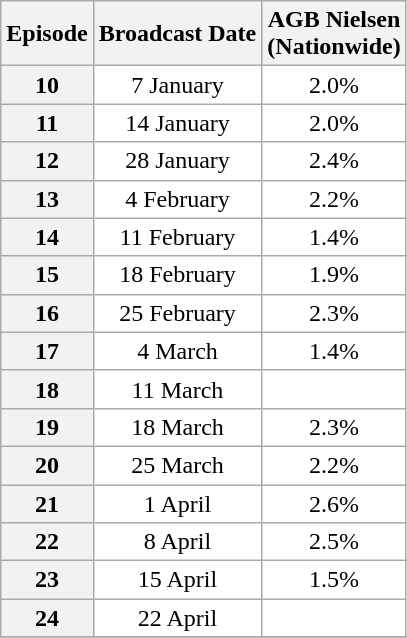<table class=wikitable style=text-align:center;background:#ffffff>
<tr>
<th>Episode</th>
<th>Broadcast Date</th>
<th>AGB Nielsen<br>(Nationwide)<br></th>
</tr>
<tr>
<th>10</th>
<td>7 January</td>
<td>2.0%</td>
</tr>
<tr>
<th>11</th>
<td>14 January</td>
<td>2.0%</td>
</tr>
<tr>
<th>12</th>
<td>28 January</td>
<td>2.4%</td>
</tr>
<tr>
<th>13</th>
<td>4 February</td>
<td>2.2%</td>
</tr>
<tr>
<th>14</th>
<td>11 February</td>
<td>1.4%</td>
</tr>
<tr>
<th>15</th>
<td>18 February</td>
<td>1.9%</td>
</tr>
<tr>
<th>16</th>
<td>25 February</td>
<td>2.3%</td>
</tr>
<tr>
<th>17</th>
<td>4 March</td>
<td>1.4%</td>
</tr>
<tr>
<th>18</th>
<td>11 March</td>
<td></td>
</tr>
<tr>
<th>19</th>
<td>18 March</td>
<td>2.3%</td>
</tr>
<tr>
<th>20</th>
<td>25 March</td>
<td>2.2%</td>
</tr>
<tr>
<th>21</th>
<td>1 April</td>
<td>2.6%</td>
</tr>
<tr>
<th>22</th>
<td>8 April</td>
<td>2.5%</td>
</tr>
<tr>
<th>23</th>
<td>15 April</td>
<td>1.5%</td>
</tr>
<tr>
<th>24</th>
<td>22 April</td>
<td></td>
</tr>
<tr>
</tr>
</table>
